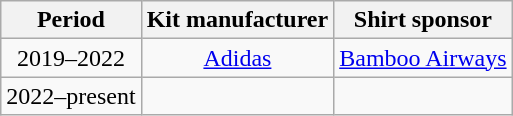<table class="wikitable" style="text-align: center">
<tr>
<th>Period</th>
<th>Kit manufacturer</th>
<th>Shirt sponsor</th>
</tr>
<tr>
<td>2019–2022</td>
<td><a href='#'>Adidas</a></td>
<td><a href='#'>Bamboo Airways</a></td>
</tr>
<tr>
<td>2022–present</td>
<td></td>
<td></td>
</tr>
</table>
